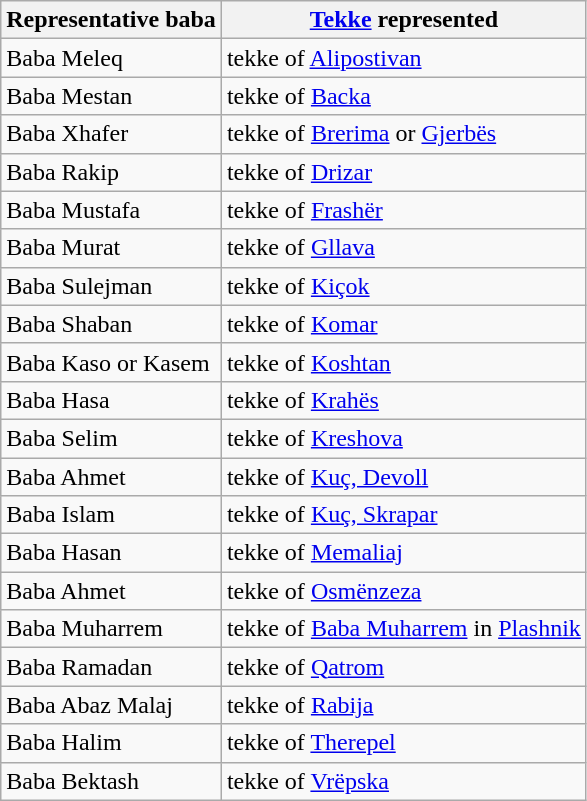<table class="wikitable sortable">
<tr>
<th>Representative baba</th>
<th><a href='#'>Tekke</a> represented</th>
</tr>
<tr>
<td>Baba Meleq</td>
<td>tekke of <a href='#'>Alipostivan</a></td>
</tr>
<tr>
<td>Baba Mestan</td>
<td>tekke of <a href='#'>Backa</a></td>
</tr>
<tr>
<td>Baba Xhafer</td>
<td>tekke of <a href='#'>Brerima</a> or <a href='#'>Gjerbës</a></td>
</tr>
<tr>
<td>Baba Rakip</td>
<td>tekke of <a href='#'>Drizar</a></td>
</tr>
<tr>
<td>Baba Mustafa</td>
<td>tekke of <a href='#'>Frashër</a></td>
</tr>
<tr>
<td>Baba Murat</td>
<td>tekke of <a href='#'>Gllava</a></td>
</tr>
<tr>
<td>Baba Sulejman</td>
<td>tekke of <a href='#'>Kiçok</a></td>
</tr>
<tr>
<td>Baba Shaban</td>
<td>tekke of <a href='#'>Komar</a></td>
</tr>
<tr>
<td>Baba Kaso or Kasem</td>
<td>tekke of <a href='#'>Koshtan</a></td>
</tr>
<tr>
<td>Baba Hasa</td>
<td>tekke of <a href='#'>Krahës</a></td>
</tr>
<tr>
<td>Baba Selim</td>
<td>tekke of <a href='#'>Kreshova</a></td>
</tr>
<tr>
<td>Baba Ahmet</td>
<td>tekke of <a href='#'>Kuç, Devoll</a></td>
</tr>
<tr>
<td>Baba Islam</td>
<td>tekke of <a href='#'>Kuç, Skrapar</a></td>
</tr>
<tr>
<td>Baba Hasan</td>
<td>tekke of <a href='#'>Memaliaj</a></td>
</tr>
<tr>
<td>Baba Ahmet</td>
<td>tekke of <a href='#'>Osmënzeza</a></td>
</tr>
<tr>
<td>Baba Muharrem</td>
<td>tekke of <a href='#'>Baba Muharrem</a> in <a href='#'>Plashnik</a></td>
</tr>
<tr>
<td>Baba Ramadan</td>
<td>tekke of <a href='#'>Qatrom</a></td>
</tr>
<tr>
<td>Baba Abaz Malaj</td>
<td>tekke of <a href='#'>Rabija</a></td>
</tr>
<tr>
<td>Baba Halim</td>
<td>tekke of <a href='#'>Therepel</a></td>
</tr>
<tr>
<td>Baba Bektash</td>
<td>tekke of <a href='#'>Vrëpska</a></td>
</tr>
</table>
